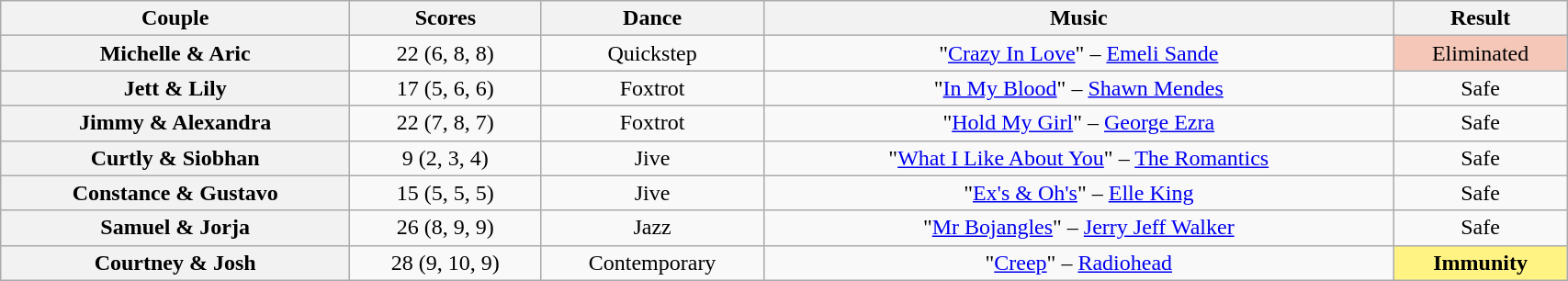<table class="wikitable sortable" style="text-align:center; width: 90%">
<tr>
<th scope="col">Couple</th>
<th scope="col">Scores</th>
<th scope="col" class="unsortable">Dance</th>
<th scope="col" class="unsortable">Music</th>
<th scope="col" class="unsortable">Result</th>
</tr>
<tr>
<th scope="row">Michelle & Aric</th>
<td>22 (6, 8, 8)</td>
<td>Quickstep</td>
<td>"<a href='#'>Crazy In Love</a>" – <a href='#'>Emeli Sande</a></td>
<td bgcolor="f4c7b8">Eliminated</td>
</tr>
<tr>
<th scope="row">Jett & Lily</th>
<td>17 (5, 6, 6)</td>
<td>Foxtrot</td>
<td>"<a href='#'>In My Blood</a>" – <a href='#'>Shawn Mendes</a></td>
<td>Safe</td>
</tr>
<tr>
<th scope="row">Jimmy & Alexandra</th>
<td>22 (7, 8, 7)</td>
<td>Foxtrot</td>
<td>"<a href='#'>Hold My Girl</a>" – <a href='#'>George Ezra</a></td>
<td>Safe</td>
</tr>
<tr>
<th scope="row">Curtly & Siobhan</th>
<td>9 (2, 3, 4)</td>
<td>Jive</td>
<td>"<a href='#'>What I Like About You</a>" – <a href='#'>The Romantics</a></td>
<td>Safe</td>
</tr>
<tr>
<th scope="row">Constance & Gustavo</th>
<td>15 (5, 5, 5)</td>
<td>Jive</td>
<td>"<a href='#'>Ex's & Oh's</a>" – <a href='#'>Elle King</a></td>
<td>Safe</td>
</tr>
<tr>
<th scope="row">Samuel & Jorja</th>
<td>26 (8, 9, 9)</td>
<td>Jazz</td>
<td>"<a href='#'>Mr Bojangles</a>" – <a href='#'>Jerry Jeff Walker</a></td>
<td>Safe</td>
</tr>
<tr>
<th scope="row">Courtney & Josh</th>
<td>28 (9, 10, 9)</td>
<td>Contemporary</td>
<td>"<a href='#'>Creep</a>" – <a href='#'>Radiohead</a></td>
<td bgcolor="fff383"><strong>Immunity</strong></td>
</tr>
</table>
